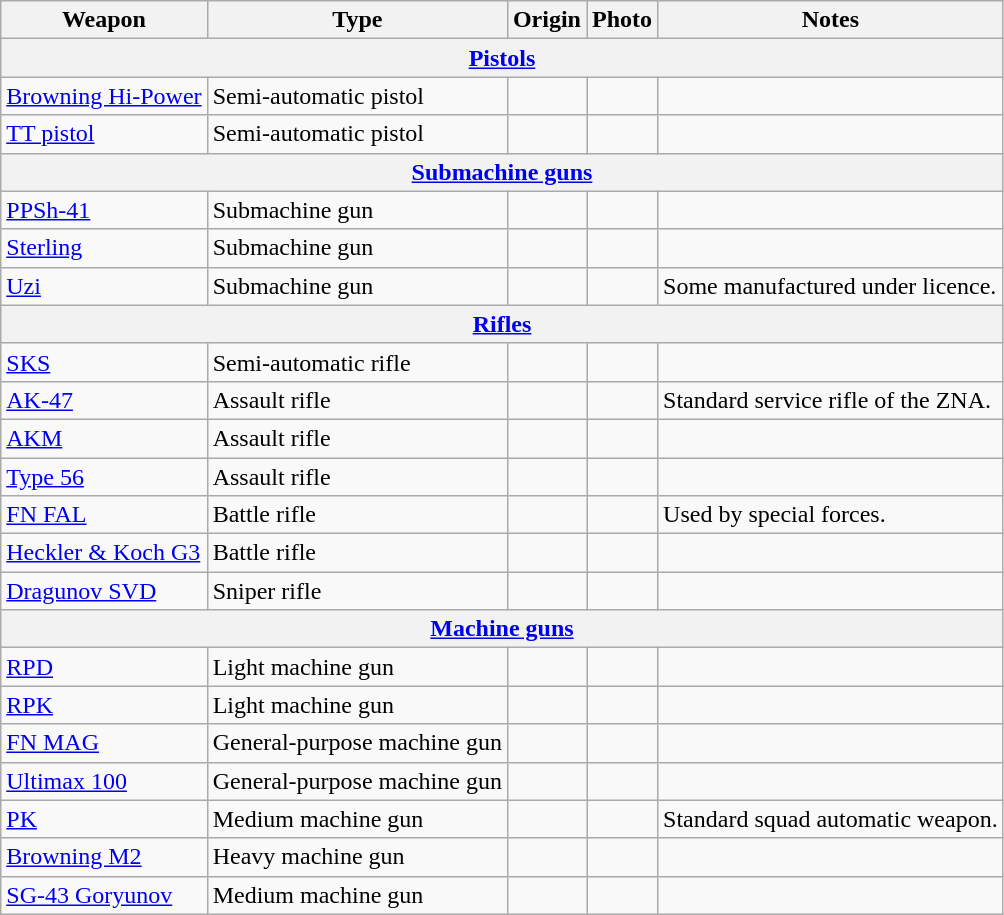<table class="wikitable">
<tr>
<th>Weapon</th>
<th>Type</th>
<th>Origin</th>
<th>Photo</th>
<th>Notes</th>
</tr>
<tr>
<th colspan="7"><a href='#'>Pistols</a></th>
</tr>
<tr>
<td><a href='#'>Browning Hi-Power</a></td>
<td>Semi-automatic pistol</td>
<td></td>
<td></td>
<td></td>
</tr>
<tr>
<td><a href='#'>TT pistol</a></td>
<td>Semi-automatic pistol</td>
<td></td>
<td></td>
<td></td>
</tr>
<tr>
<th colspan="7"><a href='#'>Submachine guns</a></th>
</tr>
<tr>
<td><a href='#'>PPSh-41</a></td>
<td>Submachine gun</td>
<td></td>
<td></td>
<td></td>
</tr>
<tr>
<td><a href='#'>Sterling</a></td>
<td>Submachine gun</td>
<td></td>
<td></td>
<td></td>
</tr>
<tr>
<td><a href='#'>Uzi</a></td>
<td>Submachine gun</td>
<td></td>
<td></td>
<td>Some manufactured under licence.</td>
</tr>
<tr>
<th colspan="7"><a href='#'>Rifles</a></th>
</tr>
<tr>
<td><a href='#'>SKS</a></td>
<td>Semi-automatic rifle</td>
<td></td>
<td></td>
<td></td>
</tr>
<tr>
<td><a href='#'>AK-47</a></td>
<td>Assault rifle</td>
<td></td>
<td></td>
<td>Standard service rifle of the ZNA.</td>
</tr>
<tr>
<td><a href='#'>AKM</a></td>
<td>Assault rifle</td>
<td></td>
<td></td>
<td></td>
</tr>
<tr>
<td><a href='#'>Type 56</a></td>
<td>Assault rifle</td>
<td></td>
<td></td>
<td></td>
</tr>
<tr>
<td><a href='#'>FN FAL</a></td>
<td>Battle rifle</td>
<td></td>
<td></td>
<td>Used by special forces.</td>
</tr>
<tr>
<td><a href='#'>Heckler & Koch G3</a></td>
<td>Battle rifle</td>
<td></td>
<td></td>
<td></td>
</tr>
<tr>
<td><a href='#'>Dragunov SVD</a></td>
<td>Sniper rifle</td>
<td></td>
<td></td>
<td></td>
</tr>
<tr>
<th colspan="7"><a href='#'>Machine guns</a></th>
</tr>
<tr>
<td><a href='#'>RPD</a></td>
<td>Light machine gun</td>
<td></td>
<td></td>
<td></td>
</tr>
<tr>
<td><a href='#'>RPK</a></td>
<td>Light machine gun</td>
<td></td>
<td></td>
<td></td>
</tr>
<tr>
<td><a href='#'>FN MAG</a></td>
<td>General-purpose machine gun</td>
<td></td>
<td></td>
<td></td>
</tr>
<tr>
<td><a href='#'>Ultimax 100</a></td>
<td>General-purpose machine gun</td>
<td></td>
<td></td>
<td></td>
</tr>
<tr>
<td><a href='#'>PK</a></td>
<td>Medium machine gun</td>
<td></td>
<td></td>
<td>Standard squad automatic weapon.</td>
</tr>
<tr>
<td><a href='#'>Browning M2</a></td>
<td>Heavy machine gun</td>
<td></td>
<td></td>
<td></td>
</tr>
<tr>
<td><a href='#'>SG-43 Goryunov</a></td>
<td>Medium machine gun</td>
<td></td>
<td></td>
<td></td>
</tr>
</table>
